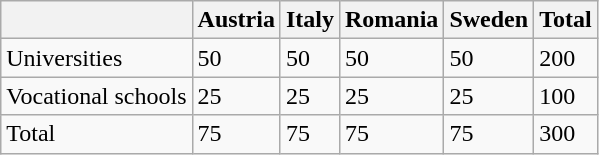<table class="wikitable">
<tr>
<th></th>
<th>Austria</th>
<th>Italy</th>
<th>Romania</th>
<th>Sweden</th>
<th>Total</th>
</tr>
<tr>
<td>Universities</td>
<td>50</td>
<td>50</td>
<td>50</td>
<td>50</td>
<td>200</td>
</tr>
<tr>
<td>Vocational schools</td>
<td>25</td>
<td>25</td>
<td>25</td>
<td>25</td>
<td>100</td>
</tr>
<tr>
<td>Total</td>
<td>75</td>
<td>75</td>
<td>75</td>
<td>75</td>
<td>300</td>
</tr>
</table>
